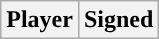<table class="wikitable sortable sortable" style="text-align: center">
<tr>
<th>Player</th>
<th>Signed</th>
</tr>
</table>
